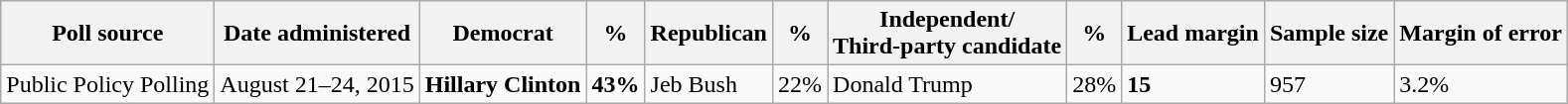<table class="wikitable">
<tr>
<th>Poll source</th>
<th>Date administered</th>
<th>Democrat</th>
<th>%</th>
<th>Republican</th>
<th>%</th>
<th>Independent/<br>Third-party candidate</th>
<th>%</th>
<th>Lead margin</th>
<th>Sample size</th>
<th>Margin of error</th>
</tr>
<tr>
<td>Public Policy Polling </td>
<td>August 21–24, 2015</td>
<td><strong>Hillary Clinton</strong></td>
<td><strong>43%</strong></td>
<td>Jeb Bush</td>
<td>22%</td>
<td>Donald Trump</td>
<td>28%</td>
<td><strong>15</strong></td>
<td>957</td>
<td>3.2%</td>
</tr>
</table>
